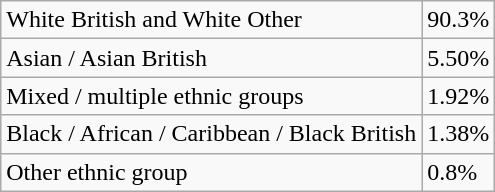<table class="wikitable">
<tr>
<td>White British and White Other</td>
<td>90.3%</td>
</tr>
<tr>
<td>Asian / Asian British</td>
<td>5.50%</td>
</tr>
<tr>
<td>Mixed / multiple ethnic groups</td>
<td>1.92%</td>
</tr>
<tr>
<td>Black / African / Caribbean / Black British</td>
<td>1.38%</td>
</tr>
<tr>
<td>Other ethnic group</td>
<td>0.8%</td>
</tr>
</table>
